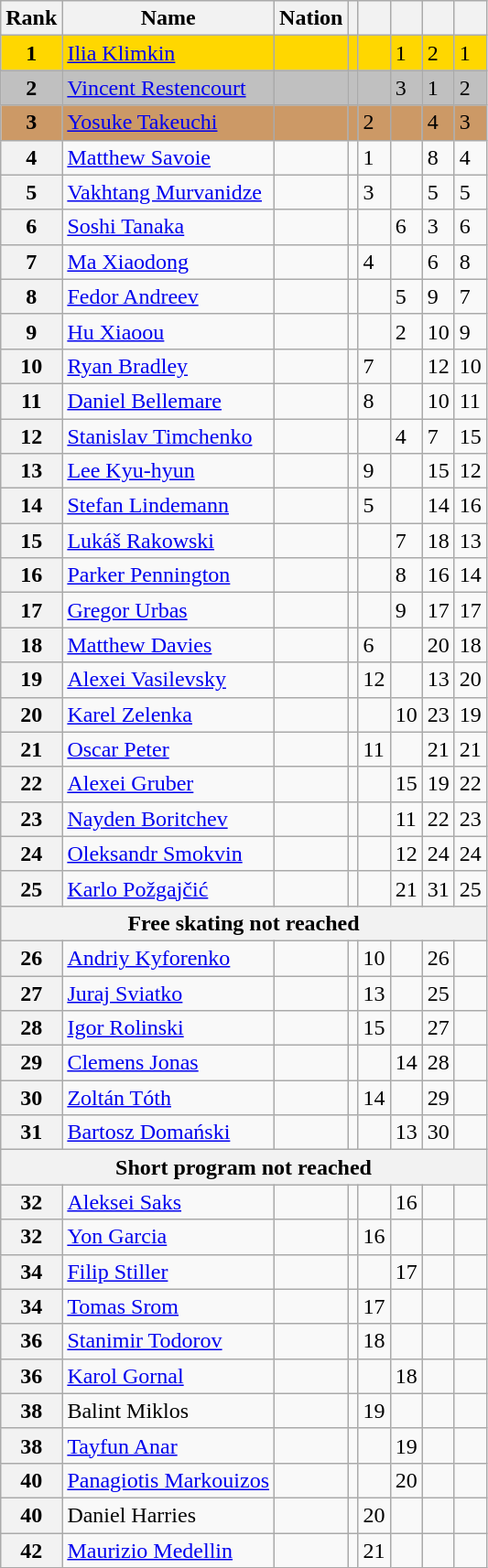<table class="wikitable sortable">
<tr>
<th>Rank</th>
<th>Name</th>
<th>Nation</th>
<th></th>
<th></th>
<th></th>
<th></th>
<th></th>
</tr>
<tr bgcolor=gold>
<td align=center><strong>1</strong></td>
<td><a href='#'>Ilia Klimkin</a></td>
<td></td>
<td></td>
<td></td>
<td>1</td>
<td>2</td>
<td>1</td>
</tr>
<tr bgcolor=silver>
<td align=center><strong>2</strong></td>
<td><a href='#'>Vincent Restencourt</a></td>
<td></td>
<td></td>
<td></td>
<td>3</td>
<td>1</td>
<td>2</td>
</tr>
<tr bgcolor=cc9966>
<td align=center><strong>3</strong></td>
<td><a href='#'>Yosuke Takeuchi</a></td>
<td></td>
<td></td>
<td>2</td>
<td></td>
<td>4</td>
<td>3</td>
</tr>
<tr>
<th>4</th>
<td><a href='#'>Matthew Savoie</a></td>
<td></td>
<td></td>
<td>1</td>
<td></td>
<td>8</td>
<td>4</td>
</tr>
<tr>
<th>5</th>
<td><a href='#'>Vakhtang Murvanidze</a></td>
<td></td>
<td></td>
<td>3</td>
<td></td>
<td>5</td>
<td>5</td>
</tr>
<tr>
<th>6</th>
<td><a href='#'>Soshi Tanaka</a></td>
<td></td>
<td></td>
<td></td>
<td>6</td>
<td>3</td>
<td>6</td>
</tr>
<tr>
<th>7</th>
<td><a href='#'>Ma Xiaodong</a></td>
<td></td>
<td></td>
<td>4</td>
<td></td>
<td>6</td>
<td>8</td>
</tr>
<tr>
<th>8</th>
<td><a href='#'>Fedor Andreev</a></td>
<td></td>
<td></td>
<td></td>
<td>5</td>
<td>9</td>
<td>7</td>
</tr>
<tr>
<th>9</th>
<td><a href='#'>Hu Xiaoou</a></td>
<td></td>
<td></td>
<td></td>
<td>2</td>
<td>10</td>
<td>9</td>
</tr>
<tr>
<th>10</th>
<td><a href='#'>Ryan Bradley</a></td>
<td></td>
<td></td>
<td>7</td>
<td></td>
<td>12</td>
<td>10</td>
</tr>
<tr>
<th>11</th>
<td><a href='#'>Daniel Bellemare</a></td>
<td></td>
<td></td>
<td>8</td>
<td></td>
<td>10</td>
<td>11</td>
</tr>
<tr>
<th>12</th>
<td><a href='#'>Stanislav Timchenko</a></td>
<td></td>
<td></td>
<td></td>
<td>4</td>
<td>7</td>
<td>15</td>
</tr>
<tr>
<th>13</th>
<td><a href='#'>Lee Kyu-hyun</a></td>
<td></td>
<td></td>
<td>9</td>
<td></td>
<td>15</td>
<td>12</td>
</tr>
<tr>
<th>14</th>
<td><a href='#'>Stefan Lindemann</a></td>
<td></td>
<td></td>
<td>5</td>
<td></td>
<td>14</td>
<td>16</td>
</tr>
<tr>
<th>15</th>
<td><a href='#'>Lukáš Rakowski</a></td>
<td></td>
<td></td>
<td></td>
<td>7</td>
<td>18</td>
<td>13</td>
</tr>
<tr>
<th>16</th>
<td><a href='#'>Parker Pennington</a></td>
<td></td>
<td></td>
<td></td>
<td>8</td>
<td>16</td>
<td>14</td>
</tr>
<tr>
<th>17</th>
<td><a href='#'>Gregor Urbas</a></td>
<td></td>
<td></td>
<td></td>
<td>9</td>
<td>17</td>
<td>17</td>
</tr>
<tr>
<th>18</th>
<td><a href='#'>Matthew Davies</a></td>
<td></td>
<td></td>
<td>6</td>
<td></td>
<td>20</td>
<td>18</td>
</tr>
<tr>
<th>19</th>
<td><a href='#'>Alexei Vasilevsky</a></td>
<td></td>
<td></td>
<td>12</td>
<td></td>
<td>13</td>
<td>20</td>
</tr>
<tr>
<th>20</th>
<td><a href='#'>Karel Zelenka</a></td>
<td></td>
<td></td>
<td></td>
<td>10</td>
<td>23</td>
<td>19</td>
</tr>
<tr>
<th>21</th>
<td><a href='#'>Oscar Peter</a></td>
<td></td>
<td></td>
<td>11</td>
<td></td>
<td>21</td>
<td>21</td>
</tr>
<tr>
<th>22</th>
<td><a href='#'>Alexei Gruber</a></td>
<td></td>
<td></td>
<td></td>
<td>15</td>
<td>19</td>
<td>22</td>
</tr>
<tr>
<th>23</th>
<td><a href='#'>Nayden Boritchev</a></td>
<td></td>
<td></td>
<td></td>
<td>11</td>
<td>22</td>
<td>23</td>
</tr>
<tr>
<th>24</th>
<td><a href='#'>Oleksandr Smokvin</a></td>
<td></td>
<td></td>
<td></td>
<td>12</td>
<td>24</td>
<td>24</td>
</tr>
<tr>
<th>25</th>
<td><a href='#'>Karlo Požgajčić</a></td>
<td></td>
<td></td>
<td></td>
<td>21</td>
<td>31</td>
<td>25</td>
</tr>
<tr>
<th colspan=8>Free skating not reached</th>
</tr>
<tr>
<th>26</th>
<td><a href='#'>Andriy Kyforenko</a></td>
<td></td>
<td></td>
<td>10</td>
<td></td>
<td>26</td>
<td></td>
</tr>
<tr>
<th>27</th>
<td><a href='#'>Juraj Sviatko</a></td>
<td></td>
<td></td>
<td>13</td>
<td></td>
<td>25</td>
<td></td>
</tr>
<tr>
<th>28</th>
<td><a href='#'>Igor Rolinski</a></td>
<td></td>
<td></td>
<td>15</td>
<td></td>
<td>27</td>
<td></td>
</tr>
<tr>
<th>29</th>
<td><a href='#'>Clemens Jonas</a></td>
<td></td>
<td></td>
<td></td>
<td>14</td>
<td>28</td>
<td></td>
</tr>
<tr>
<th>30</th>
<td><a href='#'>Zoltán Tóth</a></td>
<td></td>
<td></td>
<td>14</td>
<td></td>
<td>29</td>
<td></td>
</tr>
<tr>
<th>31</th>
<td><a href='#'>Bartosz Domański</a></td>
<td></td>
<td></td>
<td></td>
<td>13</td>
<td>30</td>
<td></td>
</tr>
<tr>
<th colspan=8>Short program not reached</th>
</tr>
<tr>
<th>32</th>
<td><a href='#'>Aleksei Saks</a></td>
<td></td>
<td></td>
<td></td>
<td>16</td>
<td></td>
<td></td>
</tr>
<tr>
<th>32</th>
<td><a href='#'>Yon Garcia</a></td>
<td></td>
<td></td>
<td>16</td>
<td></td>
<td></td>
<td></td>
</tr>
<tr>
<th>34</th>
<td><a href='#'>Filip Stiller</a></td>
<td></td>
<td></td>
<td></td>
<td>17</td>
<td></td>
<td></td>
</tr>
<tr>
<th>34</th>
<td><a href='#'>Tomas Srom</a></td>
<td></td>
<td></td>
<td>17</td>
<td></td>
<td></td>
<td></td>
</tr>
<tr>
<th>36</th>
<td><a href='#'>Stanimir Todorov</a></td>
<td></td>
<td></td>
<td>18</td>
<td></td>
<td></td>
<td></td>
</tr>
<tr>
<th>36</th>
<td><a href='#'>Karol Gornal</a></td>
<td></td>
<td></td>
<td></td>
<td>18</td>
<td></td>
<td></td>
</tr>
<tr>
<th>38</th>
<td>Balint Miklos</td>
<td></td>
<td></td>
<td>19</td>
<td></td>
<td></td>
<td></td>
</tr>
<tr>
<th>38</th>
<td><a href='#'>Tayfun Anar</a></td>
<td></td>
<td></td>
<td></td>
<td>19</td>
<td></td>
<td></td>
</tr>
<tr>
<th>40</th>
<td><a href='#'>Panagiotis Markouizos</a></td>
<td></td>
<td></td>
<td></td>
<td>20</td>
<td></td>
<td></td>
</tr>
<tr>
<th>40</th>
<td>Daniel Harries</td>
<td></td>
<td></td>
<td>20</td>
<td></td>
<td></td>
<td></td>
</tr>
<tr>
<th>42</th>
<td><a href='#'>Maurizio Medellin</a></td>
<td></td>
<td></td>
<td>21</td>
<td></td>
<td></td>
<td></td>
</tr>
</table>
